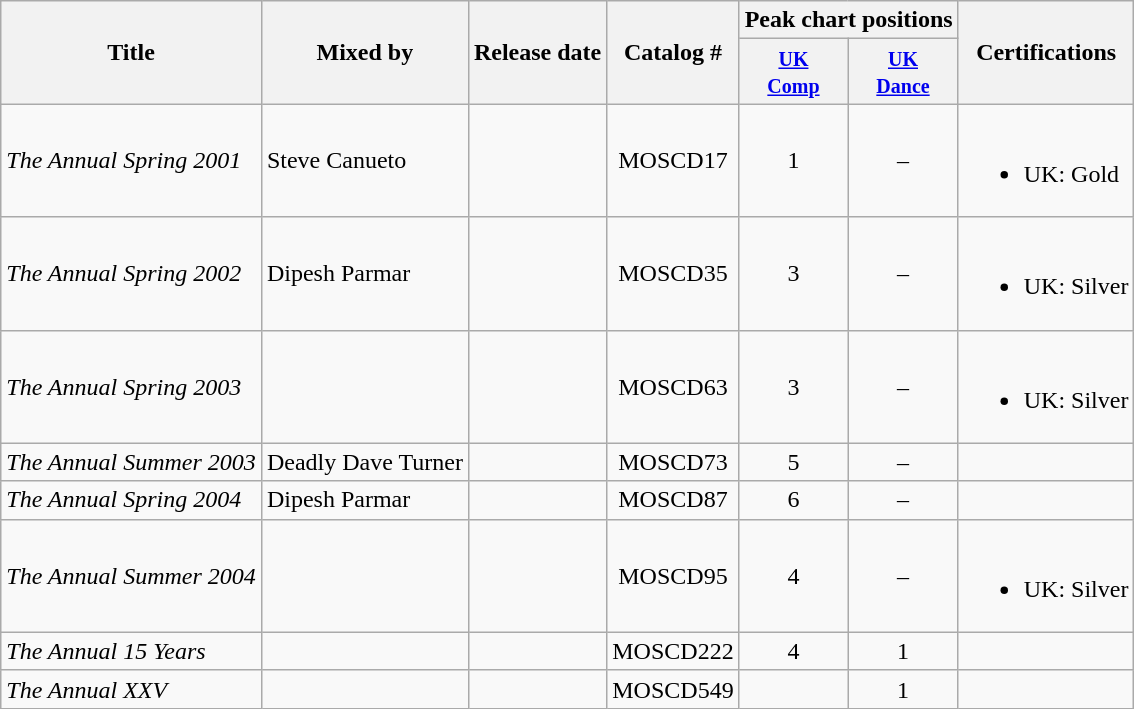<table class="wikitable">
<tr>
<th rowspan="2">Title</th>
<th rowspan="2">Mixed by</th>
<th rowspan="2">Release date</th>
<th rowspan="2">Catalog #</th>
<th colspan="2">Peak chart positions</th>
<th rowspan="2">Certifications</th>
</tr>
<tr>
<th><small><a href='#'>UK <br>Comp</a></small> <br></th>
<th><small><a href='#'>UK <br>Dance</a></small> <br></th>
</tr>
<tr>
<td><em>The Annual Spring 2001</em></td>
<td>Steve Canueto</td>
<td style="text-align:center;"></td>
<td style="text-align:center;">MOSCD17</td>
<td style="text-align:center;">1</td>
<td style="text-align:center;">–</td>
<td><br><ul><li>UK: Gold</li></ul></td>
</tr>
<tr>
<td><em>The Annual Spring 2002</em></td>
<td>Dipesh Parmar</td>
<td style="text-align:center;"></td>
<td style="text-align:center;">MOSCD35</td>
<td style="text-align:center;">3</td>
<td style="text-align:center;">–</td>
<td><br><ul><li>UK: Silver</li></ul></td>
</tr>
<tr>
<td><em>The Annual Spring 2003</em></td>
<td></td>
<td style="text-align:center;"></td>
<td style="text-align:center;">MOSCD63</td>
<td style="text-align:center;">3</td>
<td style="text-align:center;">–</td>
<td><br><ul><li>UK: Silver</li></ul></td>
</tr>
<tr>
<td><em>The Annual Summer 2003</em></td>
<td>Deadly Dave Turner</td>
<td style="text-align:center;"></td>
<td style="text-align:center;">MOSCD73</td>
<td style="text-align:center;">5</td>
<td style="text-align:center;">–</td>
<td></td>
</tr>
<tr>
<td><em>The Annual Spring 2004</em></td>
<td>Dipesh Parmar</td>
<td style="text-align:center;"></td>
<td style="text-align:center;">MOSCD87</td>
<td style="text-align:center;">6</td>
<td style="text-align:center;">–</td>
<td></td>
</tr>
<tr>
<td><em>The Annual Summer 2004</em></td>
<td></td>
<td style="text-align:center;"></td>
<td style="text-align:center;">MOSCD95</td>
<td style="text-align:center;">4</td>
<td style="text-align:center;">–</td>
<td><br><ul><li>UK: Silver</li></ul></td>
</tr>
<tr>
<td><em>The Annual 15 Years</em></td>
<td></td>
<td style="text-align:center;"></td>
<td style="text-align:center;">MOSCD222</td>
<td style="text-align:center;">4</td>
<td style="text-align:center;">1</td>
<td></td>
</tr>
<tr>
<td><em>The Annual XXV</em></td>
<td></td>
<td style="text-align:center;"></td>
<td style="text-align:center;">MOSCD549</td>
<td style="text-align:center;"></td>
<td style="text-align:center;">1</td>
<td></td>
</tr>
</table>
